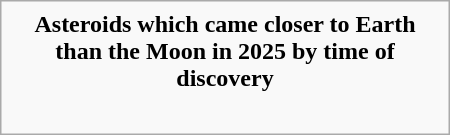<table class="infobox" style="width: 300px;">
<tr>
<td style="text-align:center"><strong>Asteroids which came closer to Earth than the Moon in 2025 by time of discovery</strong></td>
</tr>
<tr>
<td><br></td>
</tr>
</table>
